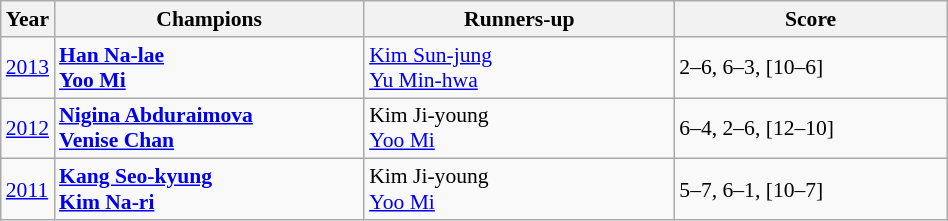<table class="wikitable" style="font-size:90%">
<tr>
<th>Year</th>
<th width="200">Champions</th>
<th width="200">Runners-up</th>
<th width="175">Score</th>
</tr>
<tr>
<td><a href='#'>2013</a></td>
<td> <strong><a href='#'>Han Na-lae</a></strong> <br>  <strong><a href='#'>Yoo Mi</a></strong></td>
<td> <a href='#'>Kim Sun-jung</a> <br>  <a href='#'>Yu Min-hwa</a></td>
<td>2–6, 6–3, [10–6]</td>
</tr>
<tr>
<td><a href='#'>2012</a></td>
<td> <strong><a href='#'>Nigina Abduraimova</a></strong> <br>  <strong><a href='#'>Venise Chan</a></strong></td>
<td> Kim Ji-young <br>  <a href='#'>Yoo Mi</a></td>
<td>6–4, 2–6, [12–10]</td>
</tr>
<tr>
<td><a href='#'>2011</a></td>
<td> <strong><a href='#'>Kang Seo-kyung</a></strong> <br>  <strong><a href='#'>Kim Na-ri</a></strong></td>
<td> Kim Ji-young <br>  <a href='#'>Yoo Mi</a></td>
<td>5–7, 6–1, [10–7]</td>
</tr>
</table>
